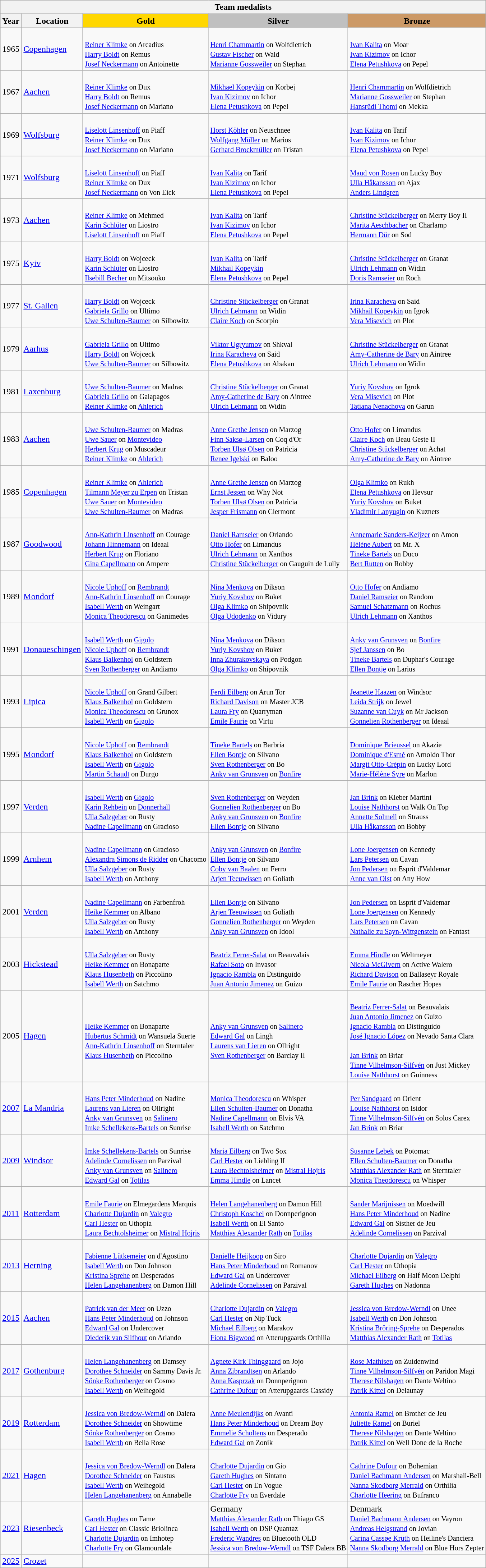<table class="wikitable">
<tr>
<th colspan=6 align="center"><strong>Team medalists</strong></th>
</tr>
<tr>
<th>Year</th>
<th>Location</th>
<th style="background-color:gold;">Gold</th>
<th style="background-color:silver;">Silver</th>
<th style="background-color:#cc9966;">Bronze</th>
</tr>
<tr>
<td>1965</td>
<td> <a href='#'>Copenhagen</a></td>
<td><br><small><a href='#'>Reiner Klimke</a> on Arcadius<br><a href='#'>Harry Boldt</a> on Remus<br><a href='#'>Josef Neckermann</a> on Antoinette</small></td>
<td><br><small><a href='#'>Henri Chammartin</a> on Wolfdietrich<br><a href='#'>Gustav Fischer</a> on Wald<br><a href='#'>Marianne Gossweiler</a> on Stephan</small></td>
<td><br><small><a href='#'>Ivan Kalita</a> on Moar<br><a href='#'>Ivan Kizimov</a> on Ichor<br><a href='#'>Elena Petushkova</a> on Pepel</small></td>
</tr>
<tr>
<td>1967</td>
<td> <a href='#'>Aachen</a></td>
<td><br><small><a href='#'>Reiner Klimke</a> on Dux<br><a href='#'>Harry Boldt</a> on Remus<br><a href='#'>Josef Neckermann</a> on Mariano</small></td>
<td><br><small><a href='#'>Mikhael Kopeykin</a> on Korbej<br><a href='#'>Ivan Kizimov</a> on Ichor<br><a href='#'>Elena Petushkova</a> on Pepel</small></td>
<td><br><small><a href='#'>Henri Chammartin</a> on Wolfdietrich<br><a href='#'>Marianne Gossweiler</a> on Stephan<br><a href='#'>Hansrüdi Thomi</a> on Mekka</small></td>
</tr>
<tr>
<td>1969</td>
<td> <a href='#'>Wolfsburg</a></td>
<td><br><small><a href='#'>Liselott Linsenhoff</a> on Piaff<br><a href='#'>Reiner Klimke</a> on Dux<br><a href='#'>Josef Neckermann</a> on Mariano</small></td>
<td><br><small><a href='#'>Horst Köhler</a> on Neuschnee<br><a href='#'>Wolfgang Müller</a> on Marios<br><a href='#'>Gerhard Brockmüller</a> on Tristan</small></td>
<td><br><small><a href='#'>Ivan Kalita</a> on Tarif<br><a href='#'>Ivan Kizimov</a> on Ichor<br><a href='#'>Elena Petushkova</a> on Pepel</small></td>
</tr>
<tr>
<td>1971</td>
<td> <a href='#'>Wolfsburg</a></td>
<td><br><small><a href='#'>Liselott Linsenhoff</a> on Piaff<br><a href='#'>Reiner Klimke</a> on Dux<br><a href='#'>Josef Neckermann</a> on Von Eick</small></td>
<td><br><small><a href='#'>Ivan Kalita</a> on Tarif<br><a href='#'>Ivan Kizimov</a> on Ichor<br><a href='#'>Elena Petushkova</a> on Pepel</small></td>
<td><br><small><a href='#'>Maud von Rosen</a> on Lucky Boy<br><a href='#'>Ulla Håkansson</a> on Ajax<br><a href='#'>Anders Lindgren</a></small></td>
</tr>
<tr>
<td>1973</td>
<td> <a href='#'>Aachen</a></td>
<td><br><small><a href='#'>Reiner Klimke</a> on Mehmed<br><a href='#'>Karin Schlüter</a> on Liostro<br><a href='#'>Liselott Linsenhoff</a> on Piaff</small></td>
<td><br><small><a href='#'>Ivan Kalita</a> on Tarif<br><a href='#'>Ivan Kizimov</a> on Ichor<br><a href='#'>Elena Petushkova</a> on Pepel</small></td>
<td><br><small><a href='#'>Christine Stückelberger</a> on Merry Boy II<br><a href='#'>Marita Aeschbacher</a> on Charlamp<br><a href='#'>Hermann Dür</a> on Sod</small></td>
</tr>
<tr>
<td>1975</td>
<td> <a href='#'>Kyiv</a></td>
<td><br><small><a href='#'>Harry Boldt</a> on Wojceck<br><a href='#'>Karin Schlüter</a> on Liostro<br><a href='#'>Ilsebill Becher</a> on Mitsouko</small></td>
<td><br><small><a href='#'>Ivan Kalita</a> on Tarif<br><a href='#'>Mikhail Kopeykin</a><br><a href='#'>Elena Petushkova</a> on Pepel</small></td>
<td><br><small><a href='#'>Christine Stückelberger</a> on Granat<br><a href='#'>Ulrich Lehmann</a> on Widin<br><a href='#'>Doris Ramseier</a> on Roch</small></td>
</tr>
<tr>
<td>1977</td>
<td> <a href='#'>St. Gallen</a></td>
<td><br><small><a href='#'>Harry Boldt</a> on Wojceck<br><a href='#'>Gabriela Grillo</a> on Ultimo<br><a href='#'>Uwe Schulten-Baumer</a> on Silbowitz</small></td>
<td><br><small><a href='#'>Christine Stückelberger</a> on Granat<br><a href='#'>Ulrich Lehmann</a> on Widin<br><a href='#'>Claire Koch</a> on Scorpio</small></td>
<td><br><small><a href='#'>Irina Karacheva</a> on Said<br><a href='#'>Mikhail Kopeykin</a> on Igrok<br><a href='#'>Vera Misevich</a> on Plot</small></td>
</tr>
<tr>
<td>1979</td>
<td> <a href='#'>Aarhus</a></td>
<td><br><small><a href='#'>Gabriela Grillo</a> on Ultimo<br><a href='#'>Harry Boldt</a> on Wojceck<br><a href='#'>Uwe Schulten-Baumer</a> on Silbowitz</small></td>
<td><br><small><a href='#'>Viktor Ugryumov</a> on Shkval<br><a href='#'>Irina Karacheva</a> on Said<br><a href='#'>Elena Petushkova</a> on Abakan</small></td>
<td><br><small><a href='#'>Christine Stückelberger</a> on Granat<br><a href='#'>Amy-Catherine de Bary</a> on Aintree<br><a href='#'>Ulrich Lehmann</a> on Widin</small></td>
</tr>
<tr>
<td>1981</td>
<td> <a href='#'>Laxenburg</a></td>
<td><br><small><a href='#'>Uwe Schulten-Baumer</a> on Madras<br><a href='#'>Gabriela Grillo</a> on Galapagos<br><a href='#'>Reiner Klimke</a> on <a href='#'>Ahlerich</a></small></td>
<td><br><small><a href='#'>Christine Stückelberger</a> on Granat<br><a href='#'>Amy-Catherine de Bary</a> on Aintree<br><a href='#'>Ulrich Lehmann</a> on Widin</small></td>
<td><br><small><a href='#'>Yuriy Kovshov</a> on Igrok<br><a href='#'>Vera Misevich</a> on Plot<br><a href='#'>Tatiana Nenachova</a> on Garun</small></td>
</tr>
<tr>
<td>1983</td>
<td> <a href='#'>Aachen</a></td>
<td><br><small><a href='#'>Uwe Schulten-Baumer</a> on Madras<br><a href='#'>Uwe Sauer</a> on <a href='#'>Montevideo</a><br><a href='#'>Herbert Krug</a> on Muscadeur<br><a href='#'>Reiner Klimke</a> on <a href='#'>Ahlerich</a></small></td>
<td><br><small><a href='#'>Anne Grethe Jensen</a> on Marzog<br><a href='#'>Finn Saksø-Larsen</a> on Coq d'Or<br><a href='#'>Torben Ulsø Olsen</a> on Patricia<br><a href='#'>Renee Igelski</a> on Baloo</small></td>
<td><br><small><a href='#'>Otto Hofer</a> on Limandus<br><a href='#'>Claire Koch</a> on Beau Geste II<br><a href='#'>Christine Stückelberger</a> on Achat<br><a href='#'>Amy-Catherine de Bary</a> on Aintree</small></td>
</tr>
<tr>
<td>1985</td>
<td> <a href='#'>Copenhagen</a></td>
<td><br><small><a href='#'>Reiner Klimke</a> on <a href='#'>Ahlerich</a><br><a href='#'>Tilmann Meyer zu Erpen</a> on Tristan<br><a href='#'>Uwe Sauer</a> on <a href='#'>Montevideo</a><br><a href='#'>Uwe Schulten-Baumer</a> on Madras</small></td>
<td><br><small><a href='#'>Anne Grethe Jensen</a> on Marzog<br><a href='#'>Ernst Jessen</a> on Why Not<br><a href='#'>Torben Ulsø Olsen</a> on Patricia<br><a href='#'>Jesper Frismann</a> on Clermont</small></td>
<td><br><small><a href='#'>Olga Klimko</a> on Rukh<br><a href='#'>Elena Petushkova</a> on Hevsur<br><a href='#'>Yuriy Kovshov</a> on Buket<br><a href='#'>Vladimir Lanyugin</a> on Kuznets</small></td>
</tr>
<tr>
<td>1987</td>
<td> <a href='#'>Goodwood</a></td>
<td><br><small><a href='#'>Ann-Kathrin Linsenhoff</a> on Courage<br><a href='#'>Johann Hinnemann</a> on Ideaal<br><a href='#'>Herbert Krug</a> on Floriano<br><a href='#'>Gina Capellmann</a> on Ampere</small></td>
<td><br><small><a href='#'>Daniel Ramseier</a> on Orlando<br><a href='#'>Otto Hofer</a> on Limandus<br><a href='#'>Ulrich Lehmann</a> on Xanthos<br><a href='#'>Christine Stückelberger</a> on Gauguin de Lully</small></td>
<td><br><small><a href='#'>Annemarie Sanders-Keijzer</a> on Amon<br><a href='#'>Hélène Aubert</a> on Mr. X<br><a href='#'>Tineke Bartels</a> on Duco<br><a href='#'>Bert Rutten</a> on Robby</small></td>
</tr>
<tr>
<td>1989</td>
<td> <a href='#'>Mondorf</a></td>
<td><br><small><a href='#'>Nicole Uphoff</a> on <a href='#'>Rembrandt</a><br><a href='#'>Ann-Kathrin Linsenhoff</a> on Courage<br><a href='#'>Isabell Werth</a> on Weingart<br><a href='#'>Monica Theodorescu</a> on Ganimedes</small></td>
<td><br><small><a href='#'>Nina Menkova</a> on Dikson<br><a href='#'>Yuriy Kovshov</a> on Buket<br><a href='#'>Olga Klimko</a> on Shipovnik<br><a href='#'>Olga Udodenko</a> on Vidury</small></td>
<td><br><small><a href='#'>Otto Hofer</a> on Andiamo<br><a href='#'>Daniel Ramseier</a> on Random<br><a href='#'>Samuel Schatzmann</a> on Rochus<br><a href='#'>Ulrich Lehmann</a> on Xanthos</small></td>
</tr>
<tr>
<td>1991</td>
<td> <a href='#'>Donaueschingen</a></td>
<td><br><small><a href='#'>Isabell Werth</a> on <a href='#'>Gigolo</a><br><a href='#'>Nicole Uphoff</a> on <a href='#'>Rembrandt</a><br><a href='#'>Klaus Balkenhol</a> on Goldstern<br><a href='#'>Sven Rothenberger</a> on Andiamo</small></td>
<td><br><small><a href='#'>Nina Menkova</a> on Dikson<br><a href='#'>Yuriy Kovshov</a> on Buket<br><a href='#'>Inna Zhurakovskaya</a> on Podgon<br><a href='#'>Olga Klimko</a> on Shipovnik</small></td>
<td><br><small><a href='#'>Anky van Grunsven</a> on <a href='#'>Bonfire</a><br><a href='#'>Sjef Janssen</a> on Bo<br><a href='#'>Tineke Bartels</a> on Duphar's Courage<br><a href='#'>Ellen Bontje</a> on Larius</small></td>
</tr>
<tr>
<td>1993</td>
<td> <a href='#'>Lipica</a></td>
<td><br><small><a href='#'>Nicole Uphoff</a> on Grand Gilbert<br><a href='#'>Klaus Balkenhol</a> on Goldstern<br><a href='#'>Monica Theodorescu</a> on Grunox<br><a href='#'>Isabell Werth</a> on <a href='#'>Gigolo</a></small></td>
<td><br><small><a href='#'>Ferdi Eilberg</a> on Arun Tor<br><a href='#'>Richard Davison</a> on Master JCB<br><a href='#'>Laura Fry</a> on Quarryman<br><a href='#'>Emile Faurie</a> on Virtu</small></td>
<td><br><small><a href='#'>Jeanette Haazen</a> on Windsor<br><a href='#'>Leida Strijk</a> on Jewel<br><a href='#'>Suzanne van Cuyk</a> on Mr Jackson<br><a href='#'>Gonnelien Rothenberger</a> on Ideaal</small></td>
</tr>
<tr>
<td>1995</td>
<td> <a href='#'>Mondorf</a></td>
<td><br><small><a href='#'>Nicole Uphoff</a> on <a href='#'>Rembrandt</a><br><a href='#'>Klaus Balkenhol</a> on Goldstern <br><a href='#'>Isabell Werth</a> on <a href='#'>Gigolo</a><br><a href='#'>Martin Schaudt</a> on Durgo</small></td>
<td><br><small><a href='#'>Tineke Bartels</a> on Barbria<br><a href='#'>Ellen Bontje</a> on Silvano<br><a href='#'>Sven Rothenberger</a> on Bo<br><a href='#'>Anky van Grunsven</a> on <a href='#'>Bonfire</a></small></td>
<td><br><small><a href='#'>Dominique Brieussel</a> on Akazie<br><a href='#'>Dominique d'Esmé</a> on Arnoldo Thor<br><a href='#'>Margit Otto-Crépin</a> on Lucky Lord<br><a href='#'>Marie-Hélène Syre</a> on Marlon</small></td>
</tr>
<tr>
<td>1997</td>
<td> <a href='#'>Verden</a></td>
<td><br><small><a href='#'>Isabell Werth</a> on <a href='#'>Gigolo</a><br><a href='#'>Karin Rehbein</a> on <a href='#'>Donnerhall</a><br><a href='#'>Ulla Salzgeber</a> on Rusty<br><a href='#'>Nadine Capellmann</a> on Gracioso</small></td>
<td><br><small><a href='#'>Sven Rothenberger</a> on Weyden<br><a href='#'>Gonnelien Rothenberger</a> on Bo<br><a href='#'>Anky van Grunsven</a> on <a href='#'>Bonfire</a><br><a href='#'>Ellen Bontje</a> on Silvano</small></td>
<td><br><small><a href='#'>Jan Brink</a> on Kleber Martini<br><a href='#'>Louise Nathhorst</a> on Walk On Top<br><a href='#'>Annette Solmell</a> on Strauss<br><a href='#'>Ulla Håkansson</a> on Bobby</small></td>
</tr>
<tr>
<td>1999</td>
<td> <a href='#'>Arnhem</a></td>
<td><br><small><a href='#'>Nadine Capellmann</a> on Gracioso<br><a href='#'>Alexandra Simons de Ridder</a> on Chacomo<br><a href='#'>Ulla Salzgeber</a> on Rusty<br><a href='#'>Isabell Werth</a> on Anthony</small></td>
<td><br><small><a href='#'>Anky van Grunsven</a> on <a href='#'>Bonfire</a><br><a href='#'>Ellen Bontje</a> on Silvano<br><a href='#'>Coby van Baalen</a> on Ferro<br><a href='#'>Arjen Teeuwissen</a> on Goliath</small></td>
<td><br><small><a href='#'>Lone Joergensen</a> on Kennedy<br><a href='#'>Lars Petersen</a> on Cavan<br><a href='#'>Jon Pedersen</a> on Esprit d'Valdemar<br><a href='#'>Anne van Olst</a> on Any How</small></td>
</tr>
<tr>
<td>2001</td>
<td> <a href='#'>Verden</a></td>
<td><br><small><a href='#'>Nadine Capellmann</a> on Farbenfroh<br><a href='#'>Heike Kemmer</a> on Albano<br><a href='#'>Ulla Salzgeber</a> on Rusty<br><a href='#'>Isabell Werth</a> on Anthony</small></td>
<td><br><small><a href='#'>Ellen Bontje</a> on Silvano<br><a href='#'>Arjen Teeuwissen</a> on Goliath<br><a href='#'>Gonnelien Rothenberger</a> on Weyden<br><a href='#'>Anky van Grunsven</a> on Idool</small></td>
<td><br><small><a href='#'>Jon Pedersen</a> on Esprit d'Valdemar<br><a href='#'>Lone Joergensen</a> on Kennedy<br><a href='#'>Lars Petersen</a> on Cavan<br><a href='#'>Nathalie zu Sayn-Wittgenstein</a> on Fantast</small></td>
</tr>
<tr>
<td>2003</td>
<td> <a href='#'>Hickstead</a></td>
<td><br><small><a href='#'>Ulla Salzgeber</a> on Rusty<br><a href='#'>Heike Kemmer</a> on Bonaparte<br><a href='#'>Klaus Husenbeth</a> on Piccolino<br><a href='#'>Isabell Werth</a> on Satchmo</small></td>
<td><br><small><a href='#'>Beatriz Ferrer-Salat</a> on Beauvalais<br><a href='#'>Rafael Soto</a> on Invasor<br><a href='#'>Ignacio Rambla</a> on Distinguido<br><a href='#'>Juan Antonio Jimenez</a> on Guizo</small></td>
<td><br><small><a href='#'>Emma Hindle</a> on Weltmeyer<br><a href='#'>Nicola McGivern</a> on Active Walero<br><a href='#'>Richard Davison</a> on Ballaseyr Royale<br><a href='#'>Emile Faurie</a> on Rascher Hopes</small></td>
</tr>
<tr>
<td>2005</td>
<td> <a href='#'>Hagen</a></td>
<td><br><small><a href='#'>Heike Kemmer</a> on Bonaparte<br><a href='#'>Hubertus Schmidt</a> on Wansuela Suerte<br><a href='#'>Ann-Kathrin Linsenhoff</a> on Sterntaler<br><a href='#'>Klaus Husenbeth</a> on Piccolino</small></td>
<td><br><small><a href='#'>Anky van Grunsven</a> on <a href='#'>Salinero</a><br><a href='#'>Edward Gal</a> on Lingh<br><a href='#'>Laurens van Lieren</a> on Ollright<br><a href='#'>Sven Rothenberger</a> on Barclay II</small></td>
<td><br><small><a href='#'>Beatriz Ferrer-Salat</a> on Beauvalais<br><a href='#'>Juan Antonio Jimenez</a> on Guizo<br><a href='#'>Ignacio Rambla</a> on Distinguido<br><a href='#'>José Ignacio López</a> on Nevado Santa Clara</small><br><br><small><a href='#'>Jan Brink</a> on Briar<br><a href='#'>Tinne Vilhelmson-Silfvén</a> on Just Mickey<br><a href='#'>Louise Nathhorst</a> on Guinness</small></td>
</tr>
<tr>
<td><a href='#'>2007</a></td>
<td> <a href='#'>La Mandria</a></td>
<td><br><small><a href='#'>Hans Peter Minderhoud</a> on Nadine<br><a href='#'>Laurens van Lieren</a> on Ollright<br><a href='#'>Anky van Grunsven</a> on <a href='#'>Salinero</a><br><a href='#'>Imke Schellekens-Bartels</a> on Sunrise</small></td>
<td><br><small><a href='#'>Monica Theodorescu</a> on Whisper<br><a href='#'>Ellen Schulten-Baumer</a> on Donatha<br><a href='#'>Nadine Capellmann</a> on Elvis VA<br><a href='#'>Isabell Werth</a> on Satchmo</small></td>
<td><br><small><a href='#'>Per Sandgaard</a> on Orient<br><a href='#'>Louise Nathhorst</a> on Isidor<br><a href='#'>Tinne Vilhelmson-Silfvén</a> on Solos Carex<br><a href='#'>Jan Brink</a> on Briar</small></td>
</tr>
<tr>
<td><a href='#'>2009</a></td>
<td> <a href='#'>Windsor</a></td>
<td><br><small><a href='#'>Imke Schellekens-Bartels</a> on Sunrise<br><a href='#'>Adelinde Cornelissen</a> on Parzival<br><a href='#'>Anky van Grunsven</a> on <a href='#'>Salinero</a><br><a href='#'>Edward Gal</a> on <a href='#'>Totilas</a></small></td>
<td><br><small><a href='#'>Maria Eilberg</a> on Two Sox<br><a href='#'>Carl Hester</a> on Liebling II<br><a href='#'>Laura Bechtolsheimer</a> on <a href='#'>Mistral Hojris</a><br><a href='#'>Emma Hindle</a> on Lancet</small></td>
<td><br><small><a href='#'>Susanne Lebek</a> on Potomac<br><a href='#'>Ellen Schulten-Baumer</a> on Donatha<br><a href='#'>Matthias Alexander Rath</a> on Sterntaler<br><a href='#'>Monica Theodorescu</a> on Whisper</small></td>
</tr>
<tr>
<td><a href='#'>2011</a></td>
<td> <a href='#'>Rotterdam</a></td>
<td><br><small><a href='#'>Emile Faurie</a> on Elmegardens Marquis<br><a href='#'>Charlotte Dujardin</a> on <a href='#'>Valegro</a><br><a href='#'>Carl Hester</a> on Uthopia<br><a href='#'>Laura Bechtolsheimer</a> on <a href='#'>Mistral Hojris</a></small></td>
<td><br><small><a href='#'>Helen Langehanenberg</a> on Damon Hill<br><a href='#'>Christoph Koschel</a> on Donnperignon<br><a href='#'>Isabell Werth</a> on El Santo<br><a href='#'>Matthias Alexander Rath</a> on <a href='#'>Totilas</a></small></td>
<td><br><small><a href='#'>Sander Marijnissen</a> on Moedwill<br><a href='#'>Hans Peter Minderhoud</a> on Nadine<br><a href='#'>Edward Gal</a> on Sisther de Jeu<br><a href='#'>Adelinde Cornelissen</a> on Parzival</small></td>
</tr>
<tr>
<td><a href='#'>2013</a></td>
<td> <a href='#'>Herning</a></td>
<td><br><small><a href='#'>Fabienne Lütkemeier</a> on d'Agostino<br><a href='#'>Isabell Werth</a> on Don Johnson<br><a href='#'>Kristina Sprehe</a> on Desperados<br><a href='#'>Helen Langehanenberg</a> on Damon Hill</small></td>
<td><br><small><a href='#'>Danielle Heijkoop</a> on Siro<br><a href='#'>Hans Peter Minderhoud</a> on Romanov<br><a href='#'>Edward Gal</a> on Undercover<br><a href='#'>Adelinde Cornelissen</a> on Parzival</small></td>
<td><br><small><a href='#'>Charlotte Dujardin</a> on <a href='#'>Valegro</a><br><a href='#'>Carl Hester</a> on Uthopia<br><a href='#'>Michael Eilberg</a> on Half Moon Delphi<br><a href='#'>Gareth Hughes</a> on Nadonna</small></td>
</tr>
<tr>
<td><a href='#'>2015</a></td>
<td> <a href='#'>Aachen</a></td>
<td><br><small><a href='#'>Patrick van der Meer</a> on Uzzo<br><a href='#'>Hans Peter Minderhoud</a> on Johnson<br><a href='#'>Edward Gal</a> on Undercover<br><a href='#'>Diederik van Silfhout</a> on Arlando</small></td>
<td><br><small><a href='#'>Charlotte Dujardin</a> on <a href='#'>Valegro</a><br><a href='#'>Carl Hester</a> on Nip Tuck<br><a href='#'>Michael Eilberg</a> on Marakov<br><a href='#'>Fiona Bigwood</a> on Atterupgaards Orthilia</small></td>
<td><br><small><a href='#'>Jessica von Bredow-Werndl</a> on Unee<br><a href='#'>Isabell Werth</a> on Don Johnson<br><a href='#'>Kristina Bröring-Sprehe</a> on Desperados<br><a href='#'>Matthias Alexander Rath</a> on <a href='#'>Totilas</a></small></td>
</tr>
<tr>
<td><a href='#'>2017</a></td>
<td> <a href='#'>Gothenburg</a></td>
<td><br><small><a href='#'>Helen Langehanenberg</a> on Damsey<br><a href='#'>Dorothee Schneider</a> on Sammy Davis Jr.<br><a href='#'>Sönke Rothenberger</a> on Cosmo<br><a href='#'>Isabell Werth</a> on Weihegold</small></td>
<td><br><small><a href='#'>Agnete Kirk Thinggaard</a> on Jojo<br><a href='#'>Anna Zibrandtsen</a> on Arlando<br><a href='#'>Anna Kasprzak</a> on Donnperignon<br><a href='#'>Cathrine Dufour</a> on Atterupgaards Cassidy</small></td>
<td><br><small><a href='#'>Rose Mathisen</a> on Zuidenwind<br><a href='#'>Tinne Vilhelmson-Silfvén</a> on Paridon Magi<br><a href='#'>Therese Nilshagen</a> on Dante Weltino<br><a href='#'>Patrik Kittel</a> on Delaunay</small></td>
</tr>
<tr>
<td><a href='#'>2019</a></td>
<td> <a href='#'>Rotterdam</a></td>
<td><br><small><a href='#'>Jessica von Bredow-Werndl</a> on Dalera<br><a href='#'>Dorothee Schneider</a> on Showtime<br><a href='#'>Sönke Rothenberger</a> on Cosmo<br><a href='#'>Isabell Werth</a> on Bella Rose</small></td>
<td><br><small><a href='#'>Anne Meulendijks</a> on Avanti<br><a href='#'>Hans Peter Minderhoud</a> on Dream Boy<br><a href='#'>Emmelie Scholtens</a> on Desperado<br><a href='#'>Edward Gal</a> on Zonik</small></td>
<td><br><small><a href='#'>Antonia Ramel</a> on Brother de Jeu<br><a href='#'>Juliette Ramel</a> on Buriel<br><a href='#'>Therese Nilshagen</a> on Dante Weltino<br><a href='#'>Patrik Kittel</a> on Well Done de la Roche</small></td>
</tr>
<tr>
<td><a href='#'>2021</a></td>
<td> <a href='#'>Hagen</a></td>
<td><br><small><a href='#'>Jessica von Bredow-Werndl</a> on Dalera<br><a href='#'>Dorothee Schneider</a> on Faustus<br><a href='#'>Isabell Werth</a> on Weihegold<br><a href='#'>Helen Langehanenberg</a> on Annabelle</small></td>
<td><br><small><a href='#'>Charlotte Dujardin</a> on Gio<br><a href='#'>Gareth Hughes</a> on Sintano<br><a href='#'>Carl Hester</a> on En Vogue<br><a href='#'>Charlotte Fry</a> on Everdale</small></td>
<td><br><small><a href='#'>Cathrine Dufour</a> on Bohemian<br><a href='#'>Daniel Bachmann Andersen</a> on Marshall-Bell<br><a href='#'>Nanna Skodborg Merrald</a> on Orthilia<br><a href='#'>Charlotte Heering</a> on Bufranco</small></td>
</tr>
<tr>
<td><a href='#'>2023</a></td>
<td> <a href='#'>Riesenbeck</a></td>
<td><br><small><a href='#'>Gareth Hughes</a> on Fame<br><a href='#'>Carl Hester</a> on Classic Briolinca<br><a href='#'>Charlotte Dujardin</a> on Imhotep<br><a href='#'>Charlotte Fry</a> on Glamourdale</small></td>
<td> Germany <br><small><a href='#'>Matthias Alexander Rath</a> on Thiago GS<br><a href='#'>Isabell Werth</a> on DSP Quantaz<br><a href='#'>Frederic Wandres</a> on Bluetooth OLD<br><a href='#'>Jessica von Bredow-Werndl</a> on TSF Dalera BB</small></td>
<td> Denmark <br><small><a href='#'>Daniel Bachmann Andersen</a> on Vayron<br><a href='#'>Andreas Helgstrand</a> on Jovian<br><a href='#'>Carina Cassøe Krüth</a> on Heiline's Danciera<br><a href='#'>Nanna Skodborg Merrald</a> on Blue Hors Zepter</small></td>
</tr>
<tr>
<td><a href='#'>2025</a></td>
<td> <a href='#'>Crozet</a></td>
<td></td>
<td></td>
<td></td>
</tr>
</table>
